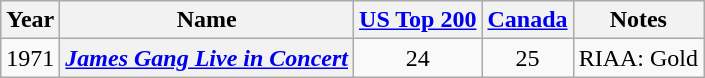<table class="wikitable plainrowheaders">
<tr>
<th scope="col">Year</th>
<th scope="col">Name</th>
<th scope="col"><a href='#'>US Top 200</a></th>
<th scope="col"><a href='#'>Canada</a></th>
<th scope="col">Notes</th>
</tr>
<tr>
<td>1971</td>
<th scope="row"><em><a href='#'>James Gang Live in Concert</a></em></th>
<td style="text-align:center;">24</td>
<td style="text-align:center;">25</td>
<td>RIAA: Gold</td>
</tr>
</table>
